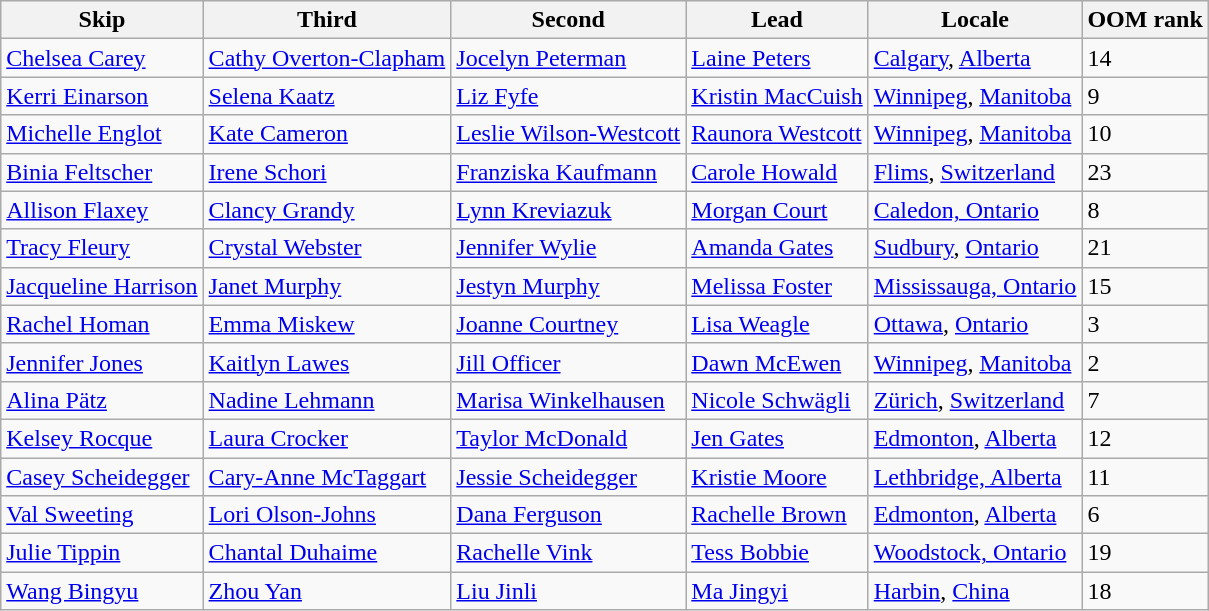<table class=wikitable>
<tr>
<th>Skip</th>
<th>Third</th>
<th>Second</th>
<th>Lead</th>
<th>Locale</th>
<th>OOM rank</th>
</tr>
<tr>
<td><a href='#'>Chelsea Carey</a></td>
<td><a href='#'>Cathy Overton-Clapham</a></td>
<td><a href='#'>Jocelyn Peterman</a></td>
<td><a href='#'>Laine Peters</a></td>
<td> <a href='#'>Calgary</a>, <a href='#'>Alberta</a></td>
<td>14</td>
</tr>
<tr>
<td><a href='#'>Kerri Einarson</a></td>
<td><a href='#'>Selena Kaatz</a></td>
<td><a href='#'>Liz Fyfe</a></td>
<td><a href='#'>Kristin MacCuish</a></td>
<td> <a href='#'>Winnipeg</a>, <a href='#'>Manitoba</a></td>
<td>9</td>
</tr>
<tr>
<td><a href='#'>Michelle Englot</a></td>
<td><a href='#'>Kate Cameron</a></td>
<td><a href='#'>Leslie Wilson-Westcott</a></td>
<td><a href='#'>Raunora Westcott</a></td>
<td> <a href='#'>Winnipeg</a>, <a href='#'>Manitoba</a></td>
<td>10</td>
</tr>
<tr>
<td><a href='#'>Binia Feltscher</a></td>
<td><a href='#'>Irene Schori</a></td>
<td><a href='#'>Franziska Kaufmann</a></td>
<td><a href='#'>Carole Howald</a></td>
<td> <a href='#'>Flims</a>, <a href='#'>Switzerland</a></td>
<td>23</td>
</tr>
<tr>
<td><a href='#'>Allison Flaxey</a></td>
<td><a href='#'>Clancy Grandy</a></td>
<td><a href='#'>Lynn Kreviazuk</a></td>
<td><a href='#'>Morgan Court</a></td>
<td> <a href='#'>Caledon, Ontario</a></td>
<td>8</td>
</tr>
<tr>
<td><a href='#'>Tracy Fleury</a></td>
<td><a href='#'>Crystal Webster</a></td>
<td><a href='#'>Jennifer Wylie</a></td>
<td><a href='#'>Amanda Gates</a></td>
<td> <a href='#'>Sudbury</a>, <a href='#'>Ontario</a></td>
<td>21</td>
</tr>
<tr>
<td><a href='#'>Jacqueline Harrison</a></td>
<td><a href='#'>Janet Murphy</a></td>
<td><a href='#'>Jestyn Murphy</a></td>
<td><a href='#'>Melissa Foster</a></td>
<td> <a href='#'>Mississauga, Ontario</a></td>
<td>15</td>
</tr>
<tr>
<td><a href='#'>Rachel Homan</a></td>
<td><a href='#'>Emma Miskew</a></td>
<td><a href='#'>Joanne Courtney</a></td>
<td><a href='#'>Lisa Weagle</a></td>
<td> <a href='#'>Ottawa</a>, <a href='#'>Ontario</a></td>
<td>3</td>
</tr>
<tr>
<td><a href='#'>Jennifer Jones</a></td>
<td><a href='#'>Kaitlyn Lawes</a></td>
<td><a href='#'>Jill Officer</a></td>
<td><a href='#'>Dawn McEwen</a></td>
<td> <a href='#'>Winnipeg</a>, <a href='#'>Manitoba</a></td>
<td>2</td>
</tr>
<tr>
<td><a href='#'>Alina Pätz</a></td>
<td><a href='#'>Nadine Lehmann</a></td>
<td><a href='#'>Marisa Winkelhausen</a></td>
<td><a href='#'>Nicole Schwägli</a></td>
<td> <a href='#'>Zürich</a>, <a href='#'>Switzerland</a></td>
<td>7</td>
</tr>
<tr>
<td><a href='#'>Kelsey Rocque</a></td>
<td><a href='#'>Laura Crocker</a></td>
<td><a href='#'>Taylor McDonald</a></td>
<td><a href='#'>Jen Gates</a></td>
<td> <a href='#'>Edmonton</a>, <a href='#'>Alberta</a></td>
<td>12</td>
</tr>
<tr>
<td><a href='#'>Casey Scheidegger</a></td>
<td><a href='#'>Cary-Anne McTaggart</a></td>
<td><a href='#'>Jessie Scheidegger</a></td>
<td><a href='#'>Kristie Moore</a></td>
<td> <a href='#'>Lethbridge, Alberta</a></td>
<td>11</td>
</tr>
<tr>
<td><a href='#'>Val Sweeting</a></td>
<td><a href='#'>Lori Olson-Johns</a></td>
<td><a href='#'>Dana Ferguson</a></td>
<td><a href='#'>Rachelle Brown</a></td>
<td> <a href='#'>Edmonton</a>, <a href='#'>Alberta</a></td>
<td>6</td>
</tr>
<tr>
<td><a href='#'>Julie Tippin</a></td>
<td><a href='#'>Chantal Duhaime</a></td>
<td><a href='#'>Rachelle Vink</a></td>
<td><a href='#'>Tess Bobbie</a></td>
<td> <a href='#'>Woodstock, Ontario</a></td>
<td>19</td>
</tr>
<tr>
<td><a href='#'>Wang Bingyu</a></td>
<td><a href='#'>Zhou Yan</a></td>
<td><a href='#'>Liu Jinli</a></td>
<td><a href='#'>Ma Jingyi</a></td>
<td> <a href='#'>Harbin</a>, <a href='#'>China</a></td>
<td>18</td>
</tr>
</table>
